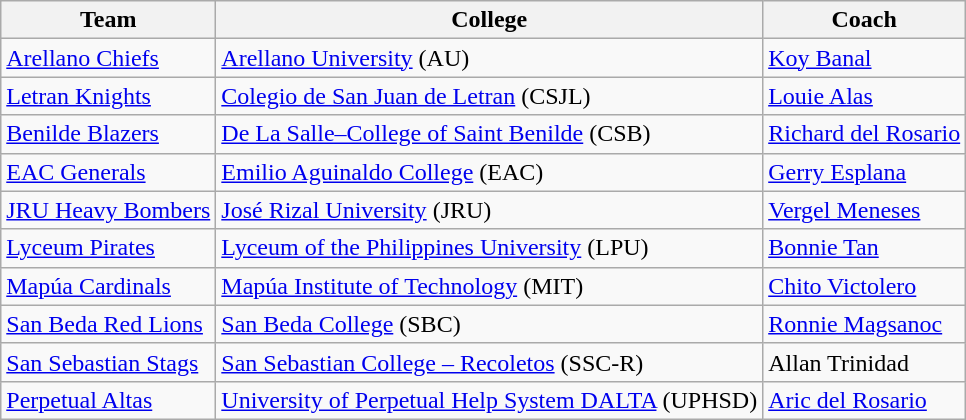<table class="wikitable">
<tr>
<th>Team</th>
<th>College</th>
<th>Coach</th>
</tr>
<tr>
<td><a href='#'>Arellano Chiefs</a></td>
<td><a href='#'>Arellano University</a> (AU)</td>
<td><a href='#'>Koy Banal</a></td>
</tr>
<tr>
<td><a href='#'>Letran Knights</a></td>
<td><a href='#'>Colegio de San Juan de Letran</a> (CSJL)</td>
<td><a href='#'>Louie Alas</a></td>
</tr>
<tr>
<td><a href='#'>Benilde Blazers</a></td>
<td><a href='#'>De La Salle–College of Saint Benilde</a> (CSB)</td>
<td><a href='#'>Richard del Rosario</a></td>
</tr>
<tr>
<td><a href='#'>EAC Generals</a></td>
<td><a href='#'>Emilio Aguinaldo College</a> (EAC)</td>
<td><a href='#'>Gerry Esplana</a></td>
</tr>
<tr>
<td><a href='#'>JRU Heavy Bombers</a></td>
<td><a href='#'>José Rizal University</a> (JRU)</td>
<td><a href='#'>Vergel Meneses</a></td>
</tr>
<tr>
<td><a href='#'>Lyceum Pirates</a></td>
<td><a href='#'>Lyceum of the Philippines University</a> (LPU)</td>
<td><a href='#'>Bonnie Tan</a></td>
</tr>
<tr>
<td><a href='#'>Mapúa Cardinals</a></td>
<td><a href='#'>Mapúa Institute of Technology</a> (MIT)</td>
<td><a href='#'>Chito Victolero</a></td>
</tr>
<tr>
<td><a href='#'>San Beda Red Lions</a></td>
<td><a href='#'>San Beda College</a> (SBC)</td>
<td><a href='#'>Ronnie Magsanoc</a></td>
</tr>
<tr>
<td><a href='#'>San Sebastian Stags</a></td>
<td><a href='#'>San Sebastian College – Recoletos</a> (SSC-R)</td>
<td>Allan Trinidad</td>
</tr>
<tr>
<td><a href='#'>Perpetual Altas</a></td>
<td><a href='#'>University of Perpetual Help System DALTA</a> (UPHSD)</td>
<td><a href='#'>Aric del Rosario</a></td>
</tr>
</table>
